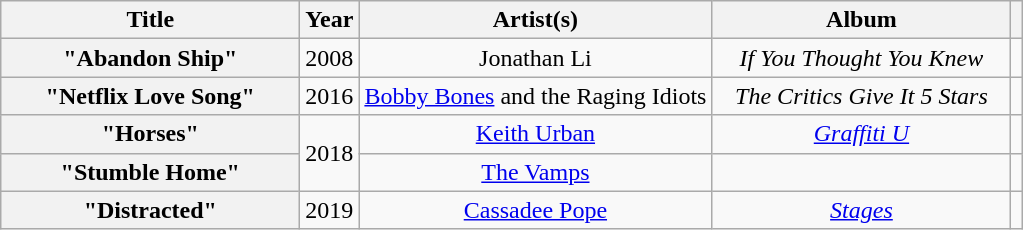<table class="wikitable plainrowheaders" style="text-align:center;">
<tr>
<th scope="col" style="width:12em;">Title</th>
<th scope="col">Year</th>
<th scope="col">Artist(s)</th>
<th scope="col" style="width:12em;">Album</th>
<th scope="col"></th>
</tr>
<tr>
<th scope="row">"Abandon Ship"</th>
<td>2008</td>
<td>Jonathan Li</td>
<td><em>If You Thought You Knew</em></td>
<td></td>
</tr>
<tr>
<th scope="row">"Netflix Love Song"</th>
<td>2016</td>
<td><a href='#'>Bobby Bones</a> and the Raging Idiots</td>
<td><em>The Critics Give It 5 Stars</em></td>
<td></td>
</tr>
<tr>
<th scope="row">"Horses"</th>
<td rowspan="2">2018</td>
<td><a href='#'>Keith Urban</a></td>
<td><em><a href='#'>Graffiti U</a></em></td>
<td></td>
</tr>
<tr>
<th scope="row">"Stumble Home"</th>
<td><a href='#'>The Vamps</a></td>
<td></td>
<td></td>
</tr>
<tr>
<th scope="row">"Distracted"</th>
<td>2019</td>
<td><a href='#'>Cassadee Pope</a> </td>
<td><em><a href='#'>Stages</a></em></td>
<td></td>
</tr>
</table>
